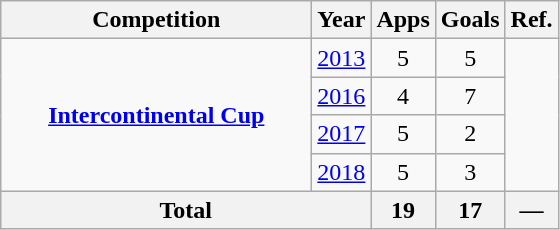<table class="wikitable" style="text-align:center;">
<tr>
<th>Competition</th>
<th>Year</th>
<th>Apps</th>
<th>Goals</th>
<th>Ref.</th>
</tr>
<tr>
<td rowspan="4" width=200><strong><a href='#'>Intercontinental Cup</a></strong></td>
<td> <a href='#'>2013</a></td>
<td>5</td>
<td>5</td>
<td rowspan=4></td>
</tr>
<tr>
<td> <a href='#'>2016</a></td>
<td>4</td>
<td>7</td>
</tr>
<tr>
<td> <a href='#'>2017</a></td>
<td>5</td>
<td>2</td>
</tr>
<tr>
<td> <a href='#'>2018</a></td>
<td>5</td>
<td>3</td>
</tr>
<tr>
<th colspan=2>Total</th>
<th>19</th>
<th>17</th>
<th>—</th>
</tr>
</table>
